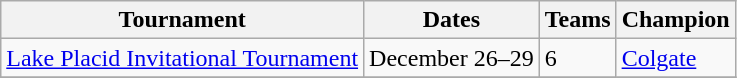<table class="wikitable">
<tr>
<th>Tournament</th>
<th>Dates</th>
<th>Teams</th>
<th>Champion</th>
</tr>
<tr>
<td><a href='#'>Lake Placid Invitational Tournament</a></td>
<td>December 26–29</td>
<td>6</td>
<td><a href='#'>Colgate</a></td>
</tr>
<tr>
</tr>
</table>
